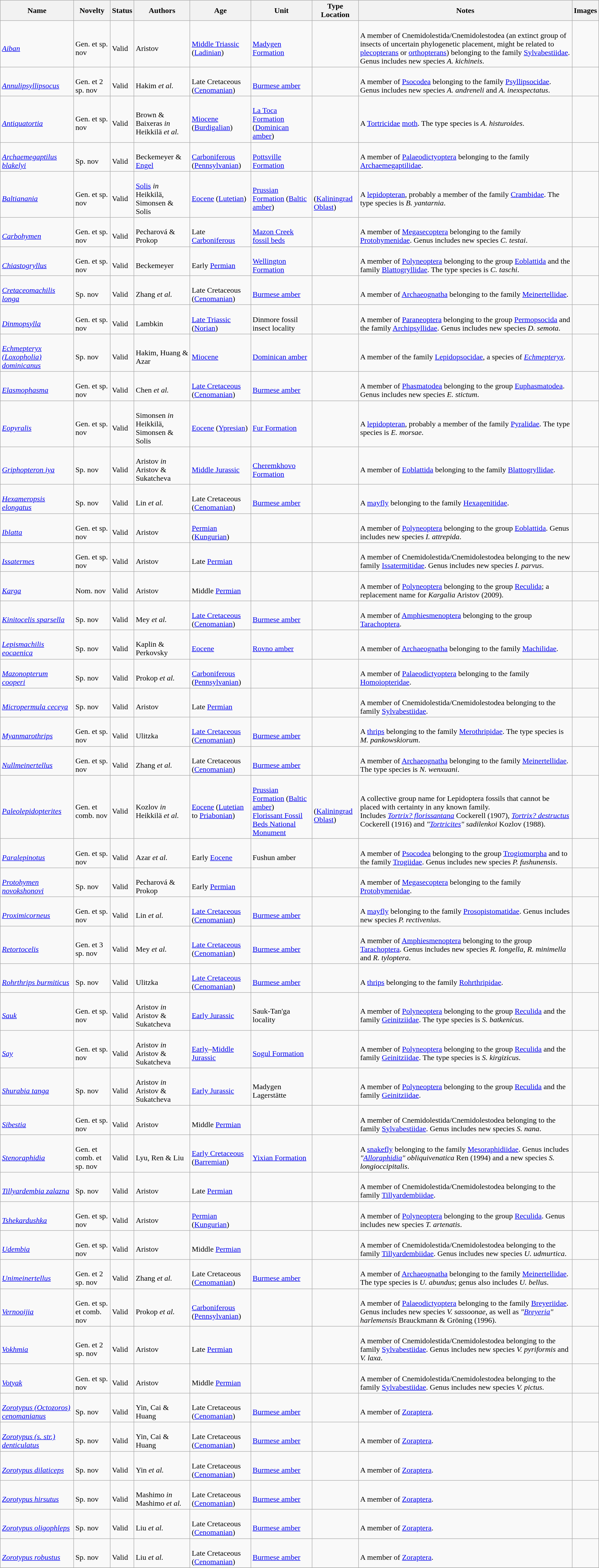<table class="wikitable sortable" align="center" width="100%">
<tr>
<th>Name</th>
<th>Novelty</th>
<th>Status</th>
<th>Authors</th>
<th>Age</th>
<th>Unit</th>
<th>Type Location</th>
<th>Notes</th>
<th>Images</th>
</tr>
<tr>
<td><br><em><a href='#'>Aiban</a></em></td>
<td><br>Gen. et sp. nov</td>
<td><br>Valid</td>
<td><br>Aristov</td>
<td><br><a href='#'>Middle Triassic</a> (<a href='#'>Ladinian</a>)</td>
<td><br><a href='#'>Madygen Formation</a></td>
<td><br></td>
<td><br>A member of Cnemidolestida/Cnemidolestodea (an extinct group of insects of uncertain phylogenetic placement, might be related to <a href='#'>plecopterans</a> or <a href='#'>orthopterans</a>) belonging to the family <a href='#'>Sylvabestiidae</a>. Genus includes new species <em>A. kichineis</em>.</td>
<td></td>
</tr>
<tr>
<td><br><em><a href='#'>Annulipsyllipsocus</a></em></td>
<td><br>Gen. et 2 sp. nov</td>
<td><br>Valid</td>
<td><br>Hakim <em>et al.</em></td>
<td><br>Late Cretaceous (<a href='#'>Cenomanian</a>)</td>
<td><br><a href='#'>Burmese amber</a></td>
<td><br></td>
<td><br>A member of <a href='#'>Psocodea</a> belonging to the family <a href='#'>Psyllipsocidae</a>. Genus includes new species <em>A. andreneli</em> and <em>A. inexspectatus</em>.</td>
<td></td>
</tr>
<tr>
<td><br><em><a href='#'>Antiquatortia</a></em></td>
<td><br>Gen. et sp. nov</td>
<td><br>Valid</td>
<td><br>Brown & Baixeras <em>in</em> Heikkilä <em>et al.</em></td>
<td><br><a href='#'>Miocene</a> (<a href='#'>Burdigalian</a>)</td>
<td><br><a href='#'>La Toca Formation</a> (<a href='#'>Dominican amber</a>)</td>
<td><br></td>
<td><br>A <a href='#'>Tortricidae</a> <a href='#'>moth</a>. The type species is <em>A. histuroides</em>.</td>
<td><br></td>
</tr>
<tr>
<td><br><em><a href='#'>Archaemegaptilus blakelyi</a></em></td>
<td><br>Sp. nov</td>
<td><br>Valid</td>
<td><br>Beckemeyer & <a href='#'>Engel</a></td>
<td><br><a href='#'>Carboniferous</a> (<a href='#'>Pennsylvanian</a>)</td>
<td><br><a href='#'>Pottsville Formation</a></td>
<td><br></td>
<td><br>A member of <a href='#'>Palaeodictyoptera</a> belonging to the family <a href='#'>Archaemegaptilidae</a>.</td>
<td></td>
</tr>
<tr>
<td><br><em><a href='#'>Baltianania</a></em></td>
<td><br>Gen. et sp. nov</td>
<td><br>Valid</td>
<td><br><a href='#'>Solis</a> <em>in</em> Heikkilä, Simonsen & Solis</td>
<td><br><a href='#'>Eocene</a> (<a href='#'>Lutetian</a>)</td>
<td><br><a href='#'>Prussian Formation</a> (<a href='#'>Baltic amber</a>)</td>
<td><br><br>(<a href='#'>Kaliningrad Oblast</a>)</td>
<td><br>A <a href='#'>lepidopteran</a>, probably a member of the family <a href='#'>Crambidae</a>. The type species is <em>B. yantarnia</em>.</td>
<td></td>
</tr>
<tr>
<td><br><em><a href='#'>Carbohymen</a></em></td>
<td><br>Gen. et sp. nov</td>
<td><br>Valid</td>
<td><br>Pecharová & Prokop</td>
<td><br>Late <a href='#'>Carboniferous</a></td>
<td><br><a href='#'>Mazon Creek fossil beds</a></td>
<td><br></td>
<td><br>A member of <a href='#'>Megasecoptera</a> belonging to the family <a href='#'>Protohymenidae</a>. Genus includes new species <em>C. testai</em>.</td>
<td></td>
</tr>
<tr>
<td><br><em><a href='#'>Chiastogryllus</a></em></td>
<td><br>Gen. et sp. nov</td>
<td><br>Valid</td>
<td><br>Beckemeyer</td>
<td><br>Early <a href='#'>Permian</a></td>
<td><br><a href='#'>Wellington Formation</a></td>
<td><br></td>
<td><br>A member of <a href='#'>Polyneoptera</a> belonging to the group <a href='#'>Eoblattida</a> and the family <a href='#'>Blattogryllidae</a>. The type species is <em>C. taschi</em>.</td>
<td></td>
</tr>
<tr>
<td><br><em><a href='#'>Cretaceomachilis longa</a></em></td>
<td><br>Sp. nov</td>
<td><br>Valid</td>
<td><br>Zhang <em>et al.</em></td>
<td><br>Late Cretaceous (<a href='#'>Cenomanian</a>)</td>
<td><br><a href='#'>Burmese amber</a></td>
<td><br></td>
<td><br>A member of <a href='#'>Archaeognatha</a> belonging to the family <a href='#'>Meinertellidae</a>.</td>
<td></td>
</tr>
<tr>
<td><br><em><a href='#'>Dinmopsylla</a></em></td>
<td><br>Gen. et sp. nov</td>
<td><br>Valid</td>
<td><br>Lambkin</td>
<td><br><a href='#'>Late Triassic</a> (<a href='#'>Norian</a>)</td>
<td><br>Dinmore fossil insect locality</td>
<td><br></td>
<td><br>A member of <a href='#'>Paraneoptera</a> belonging to the group <a href='#'>Permopsocida</a> and the family <a href='#'>Archipsyllidae</a>. Genus includes new species <em>D. semota</em>.</td>
<td></td>
</tr>
<tr>
<td><br><em><a href='#'>Echmepteryx (Loxopholia) dominicanus</a></em></td>
<td><br>Sp. nov</td>
<td><br>Valid</td>
<td><br>Hakim, Huang & Azar</td>
<td><br><a href='#'>Miocene</a></td>
<td><br><a href='#'>Dominican amber</a></td>
<td><br></td>
<td><br>A member of the family <a href='#'>Lepidopsocidae</a>, a species of <em><a href='#'>Echmepteryx</a></em>.</td>
<td></td>
</tr>
<tr>
<td><br><em><a href='#'>Elasmophasma</a></em></td>
<td><br>Gen. et sp. nov</td>
<td><br>Valid</td>
<td><br>Chen <em>et al.</em></td>
<td><br><a href='#'>Late Cretaceous</a> (<a href='#'>Cenomanian</a>)</td>
<td><br><a href='#'>Burmese amber</a></td>
<td><br></td>
<td><br>A member of <a href='#'>Phasmatodea</a> belonging to the group <a href='#'>Euphasmatodea</a>. Genus includes new species <em>E. stictum</em>.</td>
<td></td>
</tr>
<tr>
<td><br><em><a href='#'>Eopyralis</a></em></td>
<td><br>Gen. et sp. nov</td>
<td><br>Valid</td>
<td><br>Simonsen <em>in</em> Heikkilä, Simonsen & Solis</td>
<td><br><a href='#'>Eocene</a> (<a href='#'>Ypresian</a>)</td>
<td><br><a href='#'>Fur Formation</a></td>
<td><br></td>
<td><br>A <a href='#'>lepidopteran</a>, probably a member of the family <a href='#'>Pyralidae</a>. The type species is <em>E. morsae</em>.</td>
<td></td>
</tr>
<tr>
<td><br><em><a href='#'>Griphopteron iya</a></em></td>
<td><br>Sp. nov</td>
<td><br>Valid</td>
<td><br>Aristov <em>in</em> Aristov & Sukatcheva</td>
<td><br><a href='#'>Middle Jurassic</a></td>
<td><br><a href='#'>Cheremkhovo Formation</a></td>
<td><br></td>
<td><br>A member of <a href='#'>Eoblattida</a> belonging to the family <a href='#'>Blattogryllidae</a>.</td>
<td></td>
</tr>
<tr>
<td><br><em><a href='#'>Hexameropsis elongatus</a></em></td>
<td><br>Sp. nov</td>
<td><br>Valid</td>
<td><br>Lin <em>et al.</em></td>
<td><br>Late Cretaceous (<a href='#'>Cenomanian</a>)</td>
<td><br><a href='#'>Burmese amber</a></td>
<td><br></td>
<td><br>A <a href='#'>mayfly</a> belonging to the family <a href='#'>Hexagenitidae</a>.</td>
<td></td>
</tr>
<tr>
<td><br><em><a href='#'>Iblatta</a></em></td>
<td><br>Gen. et sp. nov</td>
<td><br>Valid</td>
<td><br>Aristov</td>
<td><br><a href='#'>Permian</a> (<a href='#'>Kungurian</a>)</td>
<td></td>
<td><br></td>
<td><br>A member of <a href='#'>Polyneoptera</a> belonging to the group <a href='#'>Eoblattida</a>. Genus includes new species <em>I. attrepida</em>.</td>
<td></td>
</tr>
<tr>
<td><br><em><a href='#'>Issatermes</a></em></td>
<td><br>Gen. et sp. nov</td>
<td><br>Valid</td>
<td><br>Aristov</td>
<td><br>Late <a href='#'>Permian</a></td>
<td></td>
<td><br></td>
<td><br>A member of Cnemidolestida/Cnemidolestodea belonging to the new family <a href='#'>Issatermitidae</a>. Genus includes new species <em>I. parvus</em>.</td>
<td></td>
</tr>
<tr>
<td><br><em><a href='#'>Karga</a></em></td>
<td><br>Nom. nov</td>
<td><br>Valid</td>
<td><br>Aristov</td>
<td><br>Middle <a href='#'>Permian</a></td>
<td></td>
<td><br></td>
<td><br>A member of <a href='#'>Polyneoptera</a> belonging to the group <a href='#'>Reculida</a>; a replacement name for <em>Kargalia</em> Aristov (2009).</td>
<td></td>
</tr>
<tr>
<td><br><em><a href='#'>Kinitocelis sparsella</a></em></td>
<td><br>Sp. nov</td>
<td><br>Valid</td>
<td><br>Mey <em>et al.</em></td>
<td><br><a href='#'>Late Cretaceous</a> (<a href='#'>Cenomanian</a>)</td>
<td><br><a href='#'>Burmese amber</a></td>
<td><br></td>
<td><br>A member of <a href='#'>Amphiesmenoptera</a> belonging to the group <a href='#'>Tarachoptera</a>.</td>
<td></td>
</tr>
<tr>
<td><br><em><a href='#'>Lepismachilis eocaenica</a></em></td>
<td><br>Sp. nov</td>
<td><br>Valid</td>
<td><br>Kaplin & Perkovsky</td>
<td><br><a href='#'>Eocene</a></td>
<td><br><a href='#'>Rovno amber</a></td>
<td><br></td>
<td><br>A member of <a href='#'>Archaeognatha</a> belonging to the family <a href='#'>Machilidae</a>.</td>
<td></td>
</tr>
<tr>
<td><br><em><a href='#'>Mazonopterum cooperi</a></em></td>
<td><br>Sp. nov</td>
<td><br>Valid</td>
<td><br>Prokop <em>et al.</em></td>
<td><br><a href='#'>Carboniferous</a> (<a href='#'>Pennsylvanian</a>)</td>
<td></td>
<td><br></td>
<td><br>A member of <a href='#'>Palaeodictyoptera</a> belonging to the family <a href='#'>Homoiopteridae</a>.</td>
<td></td>
</tr>
<tr>
<td><br><em><a href='#'>Micropermula ceceya</a></em></td>
<td><br>Sp. nov</td>
<td><br>Valid</td>
<td><br>Aristov</td>
<td><br>Late <a href='#'>Permian</a></td>
<td></td>
<td><br></td>
<td><br>A member of Cnemidolestida/Cnemidolestodea belonging to the family <a href='#'>Sylvabestiidae</a>.</td>
<td></td>
</tr>
<tr>
<td><br><em><a href='#'>Myanmarothrips</a></em></td>
<td><br>Gen. et sp. nov</td>
<td><br>Valid</td>
<td><br>Ulitzka</td>
<td><br><a href='#'>Late Cretaceous</a> (<a href='#'>Cenomanian</a>)</td>
<td><br><a href='#'>Burmese amber</a></td>
<td><br></td>
<td><br>A <a href='#'>thrips</a> belonging to the family <a href='#'>Merothripidae</a>. The type species is <em>M. pankowskiorum</em>.</td>
<td></td>
</tr>
<tr>
<td><br><em><a href='#'>Nullmeinertellus</a></em></td>
<td><br>Gen. et sp. nov</td>
<td><br>Valid</td>
<td><br>Zhang <em>et al.</em></td>
<td><br>Late Cretaceous (<a href='#'>Cenomanian</a>)</td>
<td><br><a href='#'>Burmese amber</a></td>
<td><br></td>
<td><br>A member of <a href='#'>Archaeognatha</a> belonging to the family <a href='#'>Meinertellidae</a>. The type species is <em>N. wenxuani</em>.</td>
<td></td>
</tr>
<tr>
<td><br><em><a href='#'>Paleolepidopterites</a></em></td>
<td><br>Gen. et comb. nov</td>
<td><br>Valid</td>
<td><br>Kozlov <em>in</em> Heikkilä <em>et al.</em></td>
<td><br><a href='#'>Eocene</a> (<a href='#'>Lutetian</a> to <a href='#'>Priabonian</a>)</td>
<td><br><a href='#'>Prussian Formation</a> (<a href='#'>Baltic amber</a>)<br>
<a href='#'>Florissant Fossil Beds National Monument</a></td>
<td><br><br>(<a href='#'>Kaliningrad Oblast</a>)<br>
</td>
<td><br>A collective group name for Lepidoptera fossils that cannot be placed with certainty in any known family. <br>Includes <em><a href='#'>Tortrix? florissantana</a></em> Cockerell (1907), <em><a href='#'>Tortrix? destructus</a></em> Cockerell (1916) and <em>"<a href='#'>Tortricites</a>" sadilenkoi</em> Kozlov (1988).</td>
<td><br></td>
</tr>
<tr>
<td><br><em><a href='#'>Paralepinotus</a></em></td>
<td><br>Gen. et sp. nov</td>
<td><br>Valid</td>
<td><br>Azar <em>et al.</em></td>
<td><br>Early <a href='#'>Eocene</a></td>
<td><br>Fushun amber</td>
<td><br></td>
<td><br>A member of <a href='#'>Psocodea</a> belonging to the group <a href='#'>Trogiomorpha</a> and to the family <a href='#'>Trogiidae</a>. Genus includes new species <em>P. fushunensis</em>.</td>
<td></td>
</tr>
<tr>
<td><br><em><a href='#'>Protohymen novokshonovi</a></em></td>
<td><br>Sp. nov</td>
<td><br>Valid</td>
<td><br>Pecharová & Prokop</td>
<td><br>Early <a href='#'>Permian</a></td>
<td></td>
<td><br></td>
<td><br>A member of <a href='#'>Megasecoptera</a> belonging to the family <a href='#'>Protohymenidae</a>.</td>
<td></td>
</tr>
<tr>
<td><br><em><a href='#'>Proximicorneus</a></em></td>
<td><br>Gen. et sp. nov</td>
<td><br>Valid</td>
<td><br>Lin <em>et al.</em></td>
<td><br><a href='#'>Late Cretaceous</a> (<a href='#'>Cenomanian</a>)</td>
<td><br><a href='#'>Burmese amber</a></td>
<td><br></td>
<td><br>A <a href='#'>mayfly</a> belonging to the family <a href='#'>Prosopistomatidae</a>. Genus includes new species <em>P. rectivenius</em>.</td>
<td></td>
</tr>
<tr>
<td><br><em><a href='#'>Retortocelis</a></em></td>
<td><br>Gen. et 3 sp. nov</td>
<td><br>Valid</td>
<td><br>Mey <em>et al.</em></td>
<td><br><a href='#'>Late Cretaceous</a> (<a href='#'>Cenomanian</a>)</td>
<td><br><a href='#'>Burmese amber</a></td>
<td><br></td>
<td><br>A member of <a href='#'>Amphiesmenoptera</a> belonging to the group <a href='#'>Tarachoptera</a>. Genus includes new species <em>R. longella</em>, <em>R. minimella</em> and <em>R. tyloptera</em>.</td>
<td></td>
</tr>
<tr>
<td><br><em><a href='#'>Rohrthrips burmiticus</a></em></td>
<td><br>Sp. nov</td>
<td><br>Valid</td>
<td><br>Ulitzka</td>
<td><br><a href='#'>Late Cretaceous</a> (<a href='#'>Cenomanian</a>)</td>
<td><br><a href='#'>Burmese amber</a></td>
<td><br></td>
<td><br>A <a href='#'>thrips</a> belonging to the family <a href='#'>Rohrthripidae</a>.</td>
<td><br></td>
</tr>
<tr>
<td><br><em><a href='#'>Sauk</a></em></td>
<td><br>Gen. et sp. nov</td>
<td><br>Valid</td>
<td><br>Aristov <em>in</em> Aristov & Sukatcheva</td>
<td><br><a href='#'>Early Jurassic</a></td>
<td><br>Sauk-Tan'ga locality</td>
<td><br></td>
<td><br>A member of <a href='#'>Polyneoptera</a> belonging to the group <a href='#'>Reculida</a> and the family <a href='#'>Geinitziidae</a>. The type species is <em>S. batkenicus</em>.</td>
<td></td>
</tr>
<tr>
<td><br><em><a href='#'>Say</a></em></td>
<td><br>Gen. et sp. nov</td>
<td><br>Valid</td>
<td><br>Aristov <em>in</em> Aristov & Sukatcheva</td>
<td><br><a href='#'>Early</a>–<a href='#'>Middle Jurassic</a></td>
<td><br><a href='#'>Sogul Formation</a></td>
<td><br></td>
<td><br>A member of <a href='#'>Polyneoptera</a> belonging to the group <a href='#'>Reculida</a> and the family <a href='#'>Geinitziidae</a>. The type species is <em>S. kirgizicus</em>.</td>
<td></td>
</tr>
<tr>
<td><br><em><a href='#'>Shurabia tanga</a></em></td>
<td><br>Sp. nov</td>
<td><br>Valid</td>
<td><br>Aristov <em>in</em> Aristov & Sukatcheva</td>
<td><br><a href='#'>Early Jurassic</a></td>
<td><br>Madygen Lagerstätte</td>
<td><br></td>
<td><br>A member of <a href='#'>Polyneoptera</a> belonging to the group <a href='#'>Reculida</a> and the family <a href='#'>Geinitziidae</a>.</td>
<td></td>
</tr>
<tr>
<td><br><em><a href='#'>Sibestia</a></em></td>
<td><br>Gen. et sp. nov</td>
<td><br>Valid</td>
<td><br>Aristov</td>
<td><br>Middle <a href='#'>Permian</a></td>
<td></td>
<td><br></td>
<td><br>A member of Cnemidolestida/Cnemidolestodea belonging to the family <a href='#'>Sylvabestiidae</a>. Genus includes new species <em>S. nana</em>.</td>
<td></td>
</tr>
<tr>
<td><br><em><a href='#'>Stenoraphidia</a></em></td>
<td><br>Gen. et comb. et sp. nov</td>
<td><br>Valid</td>
<td><br>Lyu, Ren & Liu</td>
<td><br><a href='#'>Early Cretaceous</a> (<a href='#'>Barremian</a>)</td>
<td><br><a href='#'>Yixian Formation</a></td>
<td><br></td>
<td><br>A <a href='#'>snakefly</a> belonging to the family <a href='#'>Mesoraphidiidae</a>. Genus includes <em>"<a href='#'>Alloraphidia</a>" obliquivenatica</em> Ren (1994) and a new species <em>S. longioccipitalis</em>.</td>
<td></td>
</tr>
<tr>
<td><br><em><a href='#'>Tillyardembia zalazna</a></em></td>
<td><br>Sp. nov</td>
<td><br>Valid</td>
<td><br>Aristov</td>
<td><br>Late <a href='#'>Permian</a></td>
<td></td>
<td><br></td>
<td><br>A member of Cnemidolestida/Cnemidolestodea belonging to the family <a href='#'>Tillyardembiidae</a>.</td>
<td></td>
</tr>
<tr>
<td><br><em><a href='#'>Tshekardushka</a></em></td>
<td><br>Gen. et sp. nov</td>
<td><br>Valid</td>
<td><br>Aristov</td>
<td><br><a href='#'>Permian</a> (<a href='#'>Kungurian</a>)</td>
<td></td>
<td><br></td>
<td><br>A member of <a href='#'>Polyneoptera</a> belonging to the group <a href='#'>Reculida</a>. Genus includes new species <em>T. artenatis</em>.</td>
<td></td>
</tr>
<tr>
<td><br><em><a href='#'>Udembia</a></em></td>
<td><br>Gen. et sp. nov</td>
<td><br>Valid</td>
<td><br>Aristov</td>
<td><br>Middle <a href='#'>Permian</a></td>
<td></td>
<td><br></td>
<td><br>A member of Cnemidolestida/Cnemidolestodea belonging to the family <a href='#'>Tillyardembiidae</a>. Genus includes new species <em>U. udmurtica</em>.</td>
<td></td>
</tr>
<tr>
<td><br><em><a href='#'>Unimeinertellus</a></em></td>
<td><br>Gen. et 2 sp. nov</td>
<td><br>Valid</td>
<td><br>Zhang <em>et al.</em></td>
<td><br>Late Cretaceous (<a href='#'>Cenomanian</a>)</td>
<td><br><a href='#'>Burmese amber</a></td>
<td><br></td>
<td><br>A member of <a href='#'>Archaeognatha</a> belonging to the family <a href='#'>Meinertellidae</a>. The type species is <em>U. abundus</em>; genus also includes <em>U. bellus</em>.</td>
<td></td>
</tr>
<tr>
<td><br><em><a href='#'>Vernooijia</a></em></td>
<td><br>Gen. et sp. et comb. nov</td>
<td><br>Valid</td>
<td><br>Prokop <em>et al.</em></td>
<td><br><a href='#'>Carboniferous</a> (<a href='#'>Pennsylvanian</a>)</td>
<td></td>
<td><br><br>
</td>
<td><br>A member of <a href='#'>Palaeodictyoptera</a> belonging to the family <a href='#'>Breyeriidae</a>. Genus includes new species <em>V. sassoonae</em>, as well as <em>"<a href='#'>Breyeria</a>" harlemensis</em> Brauckmann & Gröning (1996).</td>
<td></td>
</tr>
<tr>
<td><br><em><a href='#'>Vokhmia</a></em></td>
<td><br>Gen. et 2 sp. nov</td>
<td><br>Valid</td>
<td><br>Aristov</td>
<td><br>Late <a href='#'>Permian</a></td>
<td></td>
<td><br></td>
<td><br>A member of Cnemidolestida/Cnemidolestodea belonging to the family <a href='#'>Sylvabestiidae</a>. Genus includes new species <em>V. pyriformis</em> and <em>V. laxa</em>.</td>
<td></td>
</tr>
<tr>
<td><br><em><a href='#'>Votyak</a></em></td>
<td><br>Gen. et sp. nov</td>
<td><br>Valid</td>
<td><br>Aristov</td>
<td><br>Middle <a href='#'>Permian</a></td>
<td></td>
<td><br></td>
<td><br>A member of Cnemidolestida/Cnemidolestodea belonging to the family <a href='#'>Sylvabestiidae</a>. Genus includes new species <em>V. pictus</em>.</td>
<td></td>
</tr>
<tr>
<td><br><em><a href='#'>Zorotypus (Octozoros) cenomanianus</a></em></td>
<td><br>Sp. nov</td>
<td><br>Valid</td>
<td><br>Yin, Cai & Huang</td>
<td><br>Late Cretaceous (<a href='#'>Cenomanian</a>)</td>
<td><br><a href='#'>Burmese amber</a></td>
<td><br></td>
<td><br>A member of <a href='#'>Zoraptera</a>.</td>
<td></td>
</tr>
<tr>
<td><br><em><a href='#'>Zorotypus (s. str.) denticulatus</a></em></td>
<td><br>Sp. nov</td>
<td><br>Valid</td>
<td><br>Yin, Cai & Huang</td>
<td><br>Late Cretaceous (<a href='#'>Cenomanian</a>)</td>
<td><br><a href='#'>Burmese amber</a></td>
<td><br></td>
<td><br>A member of <a href='#'>Zoraptera</a>.</td>
<td></td>
</tr>
<tr>
<td><br><em><a href='#'>Zorotypus dilaticeps</a></em></td>
<td><br>Sp. nov</td>
<td><br>Valid</td>
<td><br>Yin <em>et al.</em></td>
<td><br>Late Cretaceous (<a href='#'>Cenomanian</a>)</td>
<td><br><a href='#'>Burmese amber</a></td>
<td><br></td>
<td><br>A member of <a href='#'>Zoraptera</a>.</td>
<td></td>
</tr>
<tr>
<td><br><em><a href='#'>Zorotypus hirsutus</a></em></td>
<td><br>Sp. nov</td>
<td><br>Valid</td>
<td><br>Mashimo <em>in</em> Mashimo <em>et al.</em></td>
<td><br>Late Cretaceous (<a href='#'>Cenomanian</a>)</td>
<td><br><a href='#'>Burmese amber</a></td>
<td><br></td>
<td><br>A member of <a href='#'>Zoraptera</a>.</td>
<td></td>
</tr>
<tr>
<td><br><em><a href='#'>Zorotypus oligophleps</a></em></td>
<td><br>Sp. nov</td>
<td><br>Valid</td>
<td><br>Liu <em>et al.</em></td>
<td><br>Late Cretaceous (<a href='#'>Cenomanian</a>)</td>
<td><br><a href='#'>Burmese amber</a></td>
<td><br></td>
<td><br>A member of <a href='#'>Zoraptera</a>.</td>
<td></td>
</tr>
<tr>
<td><br><em><a href='#'>Zorotypus robustus</a></em></td>
<td><br>Sp. nov</td>
<td><br>Valid</td>
<td><br>Liu <em>et al.</em></td>
<td><br>Late Cretaceous (<a href='#'>Cenomanian</a>)</td>
<td><br><a href='#'>Burmese amber</a></td>
<td><br></td>
<td><br>A member of <a href='#'>Zoraptera</a>.</td>
<td></td>
</tr>
<tr>
</tr>
</table>
